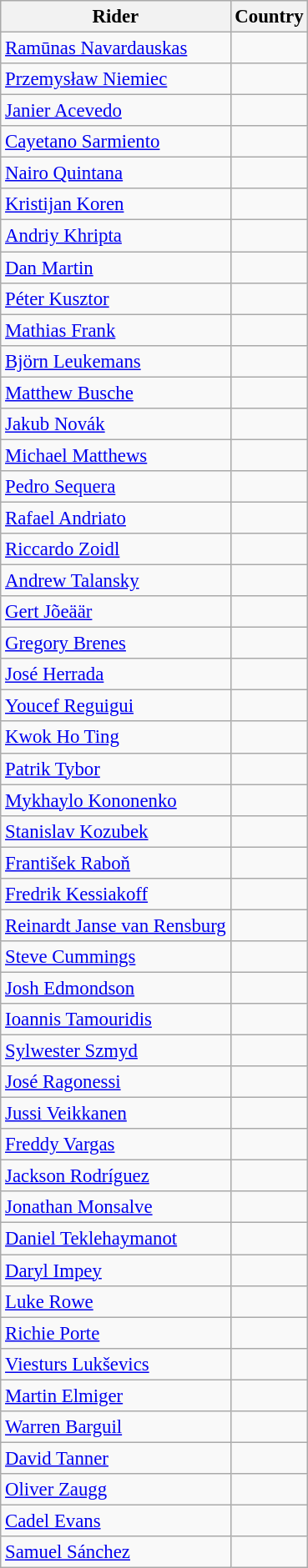<table class="wikitable" style="font-size:95%; text-align:left;">
<tr>
<th>Rider</th>
<th>Country</th>
</tr>
<tr>
<td><a href='#'>Ramūnas Navardauskas</a></td>
<td></td>
</tr>
<tr>
<td><a href='#'>Przemysław Niemiec</a></td>
<td></td>
</tr>
<tr>
<td><a href='#'>Janier Acevedo</a></td>
<td></td>
</tr>
<tr>
<td><a href='#'>Cayetano Sarmiento</a></td>
<td></td>
</tr>
<tr>
<td><a href='#'>Nairo Quintana</a></td>
<td></td>
</tr>
<tr>
<td><a href='#'>Kristijan Koren</a></td>
<td></td>
</tr>
<tr>
<td><a href='#'>Andriy Khripta</a></td>
<td></td>
</tr>
<tr>
<td><a href='#'>Dan Martin</a></td>
<td></td>
</tr>
<tr>
<td><a href='#'>Péter Kusztor</a></td>
<td></td>
</tr>
<tr>
<td><a href='#'>Mathias Frank</a></td>
<td></td>
</tr>
<tr>
<td><a href='#'>Björn Leukemans</a></td>
<td></td>
</tr>
<tr>
<td><a href='#'>Matthew Busche</a></td>
<td></td>
</tr>
<tr>
<td><a href='#'>Jakub Novák</a></td>
<td></td>
</tr>
<tr>
<td><a href='#'>Michael Matthews</a></td>
<td></td>
</tr>
<tr>
<td><a href='#'>Pedro Sequera</a></td>
<td></td>
</tr>
<tr>
<td><a href='#'>Rafael Andriato</a></td>
<td></td>
</tr>
<tr>
<td><a href='#'>Riccardo Zoidl</a></td>
<td></td>
</tr>
<tr>
<td><a href='#'>Andrew Talansky</a></td>
<td></td>
</tr>
<tr>
<td><a href='#'>Gert Jõeäär</a></td>
<td></td>
</tr>
<tr>
<td><a href='#'>Gregory Brenes</a></td>
<td></td>
</tr>
<tr>
<td><a href='#'>José Herrada</a></td>
<td></td>
</tr>
<tr>
<td><a href='#'>Youcef Reguigui</a></td>
<td></td>
</tr>
<tr>
<td><a href='#'>Kwok Ho Ting</a></td>
<td></td>
</tr>
<tr>
<td><a href='#'>Patrik Tybor</a></td>
<td></td>
</tr>
<tr>
<td><a href='#'>Mykhaylo Kononenko</a></td>
<td></td>
</tr>
<tr>
<td><a href='#'>Stanislav Kozubek</a></td>
<td></td>
</tr>
<tr>
<td><a href='#'>František Raboň</a></td>
<td></td>
</tr>
<tr>
<td><a href='#'>Fredrik Kessiakoff</a></td>
<td></td>
</tr>
<tr>
<td><a href='#'>Reinardt Janse van Rensburg</a></td>
<td></td>
</tr>
<tr>
<td><a href='#'>Steve Cummings</a></td>
<td></td>
</tr>
<tr>
<td><a href='#'>Josh Edmondson</a></td>
<td></td>
</tr>
<tr>
<td><a href='#'>Ioannis Tamouridis</a></td>
<td></td>
</tr>
<tr>
<td><a href='#'>Sylwester Szmyd</a></td>
<td></td>
</tr>
<tr>
<td><a href='#'>José Ragonessi</a></td>
<td></td>
</tr>
<tr>
<td><a href='#'>Jussi Veikkanen</a></td>
<td></td>
</tr>
<tr>
<td><a href='#'>Freddy Vargas</a></td>
<td></td>
</tr>
<tr>
<td><a href='#'>Jackson Rodríguez</a></td>
<td></td>
</tr>
<tr>
<td><a href='#'>Jonathan Monsalve</a></td>
<td></td>
</tr>
<tr>
<td><a href='#'>Daniel Teklehaymanot</a></td>
<td></td>
</tr>
<tr>
<td><a href='#'>Daryl Impey</a></td>
<td></td>
</tr>
<tr>
<td><a href='#'>Luke Rowe</a></td>
<td></td>
</tr>
<tr>
<td><a href='#'>Richie Porte</a></td>
<td></td>
</tr>
<tr>
<td><a href='#'>Viesturs Lukševics</a></td>
<td></td>
</tr>
<tr>
<td><a href='#'>Martin Elmiger</a></td>
<td></td>
</tr>
<tr>
<td><a href='#'>Warren Barguil</a></td>
<td></td>
</tr>
<tr>
<td><a href='#'>David Tanner</a></td>
<td></td>
</tr>
<tr>
<td><a href='#'>Oliver Zaugg</a></td>
<td></td>
</tr>
<tr>
<td><a href='#'>Cadel Evans</a></td>
<td></td>
</tr>
<tr>
<td><a href='#'>Samuel Sánchez</a></td>
<td></td>
</tr>
</table>
